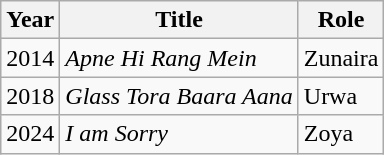<table class="wikitable sortable plainrowheaders">
<tr style="text-align:center;">
<th scope="col">Year</th>
<th scope="col">Title</th>
<th scope="col">Role</th>
</tr>
<tr>
<td>2014</td>
<td><em>Apne Hi Rang Mein</em></td>
<td>Zunaira</td>
</tr>
<tr>
<td>2018</td>
<td><em>Glass Tora Baara Aana</em></td>
<td>Urwa</td>
</tr>
<tr>
<td>2024</td>
<td><em>I am Sorry</em></td>
<td>Zoya</td>
</tr>
</table>
